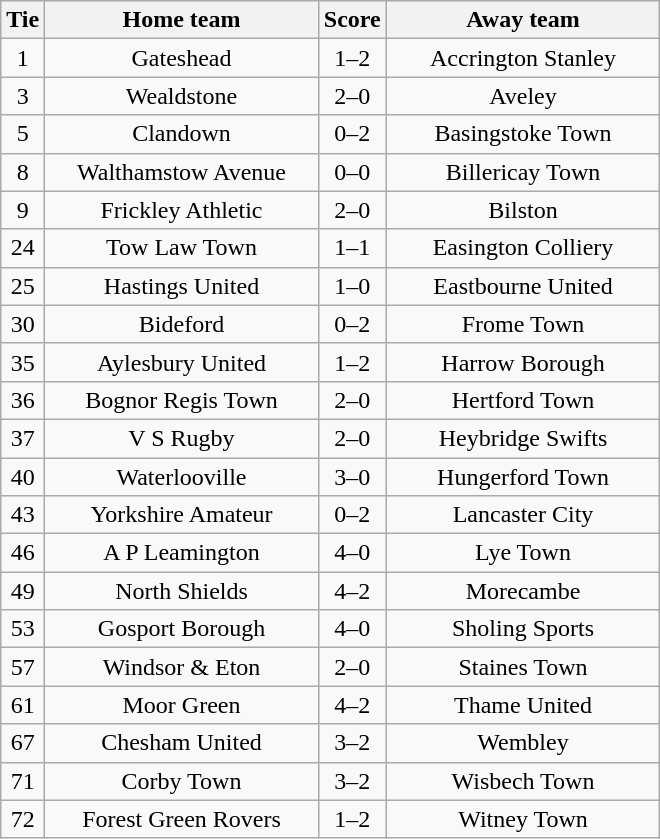<table class="wikitable" style="text-align:center;">
<tr>
<th width=20>Tie</th>
<th width=175>Home team</th>
<th width=20>Score</th>
<th width=175>Away team</th>
</tr>
<tr>
<td>1</td>
<td>Gateshead</td>
<td>1–2</td>
<td>Accrington Stanley</td>
</tr>
<tr>
<td>3</td>
<td>Wealdstone</td>
<td>2–0</td>
<td>Aveley</td>
</tr>
<tr>
<td>5</td>
<td>Clandown</td>
<td>0–2</td>
<td>Basingstoke Town</td>
</tr>
<tr>
<td>8</td>
<td>Walthamstow Avenue</td>
<td>0–0</td>
<td>Billericay Town</td>
</tr>
<tr>
<td>9</td>
<td>Frickley Athletic</td>
<td>2–0</td>
<td>Bilston</td>
</tr>
<tr>
<td>24</td>
<td>Tow Law Town</td>
<td>1–1</td>
<td>Easington Colliery</td>
</tr>
<tr>
<td>25</td>
<td>Hastings United</td>
<td>1–0</td>
<td>Eastbourne United</td>
</tr>
<tr>
<td>30</td>
<td>Bideford</td>
<td>0–2</td>
<td>Frome Town</td>
</tr>
<tr>
<td>35</td>
<td>Aylesbury United</td>
<td>1–2</td>
<td>Harrow Borough</td>
</tr>
<tr>
<td>36</td>
<td>Bognor Regis Town</td>
<td>2–0</td>
<td>Hertford Town</td>
</tr>
<tr>
<td>37</td>
<td>V S Rugby</td>
<td>2–0</td>
<td>Heybridge Swifts</td>
</tr>
<tr>
<td>40</td>
<td>Waterlooville</td>
<td>3–0</td>
<td>Hungerford Town</td>
</tr>
<tr>
<td>43</td>
<td>Yorkshire Amateur</td>
<td>0–2</td>
<td>Lancaster City</td>
</tr>
<tr>
<td>46</td>
<td>A P Leamington</td>
<td>4–0</td>
<td>Lye Town</td>
</tr>
<tr>
<td>49</td>
<td>North Shields</td>
<td>4–2</td>
<td>Morecambe</td>
</tr>
<tr>
<td>53</td>
<td>Gosport Borough</td>
<td>4–0</td>
<td>Sholing Sports</td>
</tr>
<tr>
<td>57</td>
<td>Windsor & Eton</td>
<td>2–0</td>
<td>Staines Town</td>
</tr>
<tr>
<td>61</td>
<td>Moor Green</td>
<td>4–2</td>
<td>Thame United</td>
</tr>
<tr>
<td>67</td>
<td>Chesham United</td>
<td>3–2</td>
<td>Wembley</td>
</tr>
<tr>
<td>71</td>
<td>Corby Town</td>
<td>3–2</td>
<td>Wisbech Town</td>
</tr>
<tr>
<td>72</td>
<td>Forest Green Rovers</td>
<td>1–2</td>
<td>Witney Town</td>
</tr>
</table>
